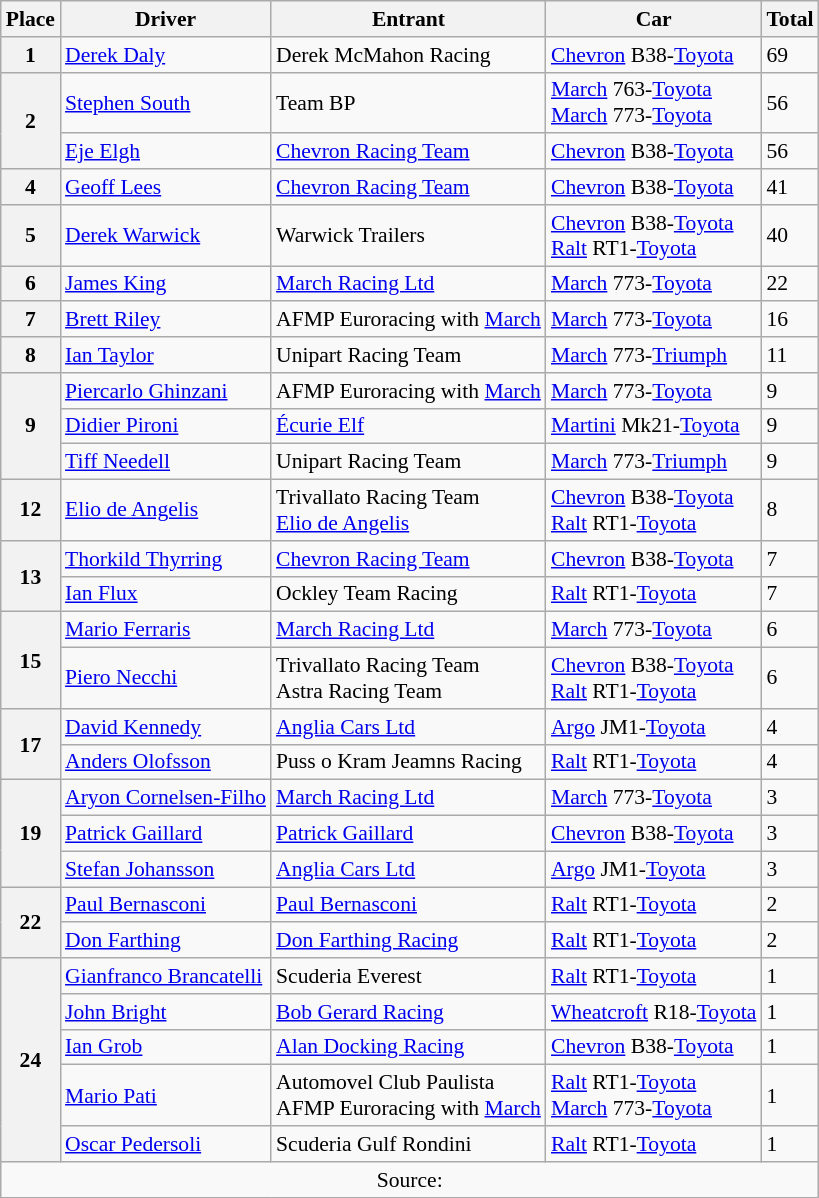<table class="wikitable" style="font-size: 90%;">
<tr>
<th>Place</th>
<th>Driver</th>
<th>Entrant</th>
<th>Car</th>
<th>Total</th>
</tr>
<tr>
<th>1</th>
<td> <a href='#'>Derek Daly</a></td>
<td>Derek McMahon Racing</td>
<td><a href='#'>Chevron</a> B38-<a href='#'>Toyota</a></td>
<td>69</td>
</tr>
<tr>
<th rowspan=2>2</th>
<td> <a href='#'>Stephen South</a></td>
<td>Team BP</td>
<td><a href='#'>March</a> 763-<a href='#'>Toyota</a><br> <a href='#'>March</a> 773-<a href='#'>Toyota</a></td>
<td>56</td>
</tr>
<tr>
<td> <a href='#'>Eje Elgh</a></td>
<td><a href='#'>Chevron Racing Team</a></td>
<td><a href='#'>Chevron</a> B38-<a href='#'>Toyota</a></td>
<td>56</td>
</tr>
<tr>
<th>4</th>
<td> <a href='#'>Geoff Lees</a></td>
<td><a href='#'>Chevron Racing Team</a></td>
<td><a href='#'>Chevron</a> B38-<a href='#'>Toyota</a></td>
<td>41</td>
</tr>
<tr>
<th>5</th>
<td> <a href='#'>Derek Warwick</a></td>
<td>Warwick Trailers</td>
<td><a href='#'>Chevron</a> B38-<a href='#'>Toyota</a><br> <a href='#'>Ralt</a> RT1-<a href='#'>Toyota</a></td>
<td>40</td>
</tr>
<tr>
<th>6</th>
<td> <a href='#'>James King</a></td>
<td><a href='#'>March Racing Ltd</a></td>
<td><a href='#'>March</a> 773-<a href='#'>Toyota</a></td>
<td>22</td>
</tr>
<tr>
<th>7</th>
<td> <a href='#'>Brett Riley</a></td>
<td>AFMP Euroracing with <a href='#'>March</a></td>
<td><a href='#'>March</a> 773-<a href='#'>Toyota</a></td>
<td>16</td>
</tr>
<tr>
<th>8</th>
<td> <a href='#'>Ian Taylor</a></td>
<td>Unipart Racing Team</td>
<td><a href='#'>March</a> 773-<a href='#'>Triumph</a></td>
<td>11</td>
</tr>
<tr>
<th rowspan=3>9</th>
<td> <a href='#'>Piercarlo Ghinzani</a></td>
<td>AFMP Euroracing with <a href='#'>March</a></td>
<td><a href='#'>March</a> 773-<a href='#'>Toyota</a></td>
<td>9</td>
</tr>
<tr>
<td> <a href='#'>Didier Pironi</a></td>
<td><a href='#'>Écurie Elf</a></td>
<td><a href='#'>Martini</a> Mk21-<a href='#'>Toyota</a></td>
<td>9</td>
</tr>
<tr>
<td> <a href='#'>Tiff Needell</a></td>
<td>Unipart Racing Team</td>
<td><a href='#'>March</a> 773-<a href='#'>Triumph</a></td>
<td>9</td>
</tr>
<tr>
<th>12</th>
<td> <a href='#'>Elio de Angelis</a></td>
<td>Trivallato Racing Team<br><a href='#'>Elio de Angelis</a></td>
<td><a href='#'>Chevron</a> B38-<a href='#'>Toyota</a><br><a href='#'>Ralt</a> RT1-<a href='#'>Toyota</a></td>
<td>8</td>
</tr>
<tr>
<th rowspan=2>13</th>
<td> <a href='#'>Thorkild Thyrring</a></td>
<td><a href='#'>Chevron Racing Team</a></td>
<td><a href='#'>Chevron</a> B38-<a href='#'>Toyota</a></td>
<td>7</td>
</tr>
<tr>
<td> <a href='#'>Ian Flux</a></td>
<td>Ockley Team Racing</td>
<td><a href='#'>Ralt</a> RT1-<a href='#'>Toyota</a></td>
<td>7</td>
</tr>
<tr>
<th rowspan=2>15</th>
<td> <a href='#'>Mario Ferraris</a></td>
<td><a href='#'>March Racing Ltd</a></td>
<td><a href='#'>March</a> 773-<a href='#'>Toyota</a></td>
<td>6</td>
</tr>
<tr>
<td> <a href='#'>Piero Necchi</a></td>
<td>Trivallato Racing Team<br> Astra Racing Team</td>
<td><a href='#'>Chevron</a> B38-<a href='#'>Toyota</a><br><a href='#'>Ralt</a> RT1-<a href='#'>Toyota</a></td>
<td>6</td>
</tr>
<tr>
<th rowspan=2>17</th>
<td> <a href='#'>David Kennedy</a></td>
<td><a href='#'>Anglia Cars Ltd</a></td>
<td><a href='#'>Argo</a> JM1-<a href='#'>Toyota</a></td>
<td>4</td>
</tr>
<tr>
<td> <a href='#'>Anders Olofsson</a></td>
<td>Puss o Kram Jeamns Racing</td>
<td><a href='#'>Ralt</a> RT1-<a href='#'>Toyota</a></td>
<td>4</td>
</tr>
<tr>
<th rowspan=3>19</th>
<td> <a href='#'>Aryon Cornelsen-Filho</a></td>
<td><a href='#'>March Racing Ltd</a></td>
<td><a href='#'>March</a> 773-<a href='#'>Toyota</a></td>
<td>3</td>
</tr>
<tr>
<td> <a href='#'>Patrick Gaillard</a></td>
<td><a href='#'>Patrick Gaillard</a></td>
<td><a href='#'>Chevron</a> B38-<a href='#'>Toyota</a></td>
<td>3</td>
</tr>
<tr>
<td> <a href='#'>Stefan Johansson</a></td>
<td><a href='#'>Anglia Cars Ltd</a></td>
<td><a href='#'>Argo</a> JM1-<a href='#'>Toyota</a></td>
<td>3</td>
</tr>
<tr>
<th rowspan=2>22</th>
<td> <a href='#'>Paul Bernasconi</a></td>
<td><a href='#'>Paul Bernasconi</a></td>
<td><a href='#'>Ralt</a> RT1-<a href='#'>Toyota</a></td>
<td>2</td>
</tr>
<tr>
<td> <a href='#'>Don Farthing</a></td>
<td><a href='#'>Don Farthing Racing</a></td>
<td><a href='#'>Ralt</a> RT1-<a href='#'>Toyota</a></td>
<td>2</td>
</tr>
<tr>
<th rowspan=5>24</th>
<td> <a href='#'>Gianfranco Brancatelli</a></td>
<td>Scuderia Everest</td>
<td><a href='#'>Ralt</a> RT1-<a href='#'>Toyota</a></td>
<td>1</td>
</tr>
<tr>
<td> <a href='#'>John Bright</a></td>
<td><a href='#'>Bob Gerard Racing</a></td>
<td><a href='#'>Wheatcroft</a> R18-<a href='#'>Toyota</a></td>
<td>1</td>
</tr>
<tr>
<td> <a href='#'>Ian Grob</a></td>
<td><a href='#'>Alan Docking Racing</a></td>
<td><a href='#'>Chevron</a> B38-<a href='#'>Toyota</a></td>
<td>1</td>
</tr>
<tr>
<td> <a href='#'>Mario Pati</a></td>
<td>Automovel Club Paulista<br> AFMP Euroracing with <a href='#'>March</a></td>
<td><a href='#'>Ralt</a> RT1-<a href='#'>Toyota</a><br> <a href='#'>March</a> 773-<a href='#'>Toyota</a></td>
<td>1</td>
</tr>
<tr>
<td> <a href='#'>Oscar Pedersoli</a></td>
<td>Scuderia Gulf Rondini</td>
<td><a href='#'>Ralt</a> RT1-<a href='#'>Toyota</a></td>
<td>1</td>
</tr>
<tr>
<td colspan=5 align=center>Source:</td>
</tr>
<tr>
</tr>
</table>
